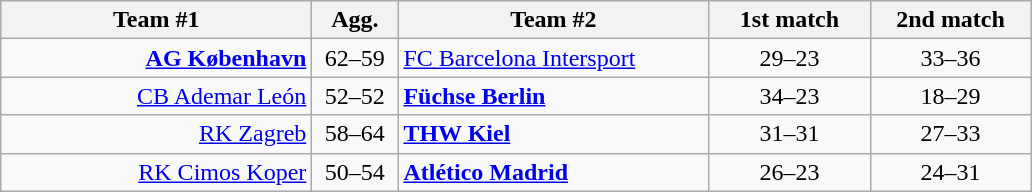<table class=wikitable style="text-align:center">
<tr>
<th width=200>Team #1</th>
<th width=50>Agg.</th>
<th width=200>Team #2</th>
<th width=100>1st match</th>
<th width=100>2nd match</th>
</tr>
<tr>
<td align=right><strong><a href='#'>AG København</a></strong> </td>
<td>62–59</td>
<td align=left> <a href='#'>FC Barcelona Intersport</a></td>
<td>29–23</td>
<td>33–36</td>
</tr>
<tr>
<td align=right><a href='#'>CB Ademar León</a> </td>
<td>52–52</td>
<td align=left> <strong><a href='#'>Füchse Berlin</a></strong></td>
<td>34–23</td>
<td>18–29</td>
</tr>
<tr>
<td align=right><a href='#'>RK Zagreb</a> </td>
<td>58–64</td>
<td align=left> <strong><a href='#'>THW Kiel</a></strong></td>
<td>31–31</td>
<td>27–33</td>
</tr>
<tr>
<td align=right><a href='#'>RK Cimos Koper</a> </td>
<td>50–54</td>
<td align=left> <strong><a href='#'>Atlético Madrid</a></strong></td>
<td>26–23</td>
<td>24–31</td>
</tr>
</table>
